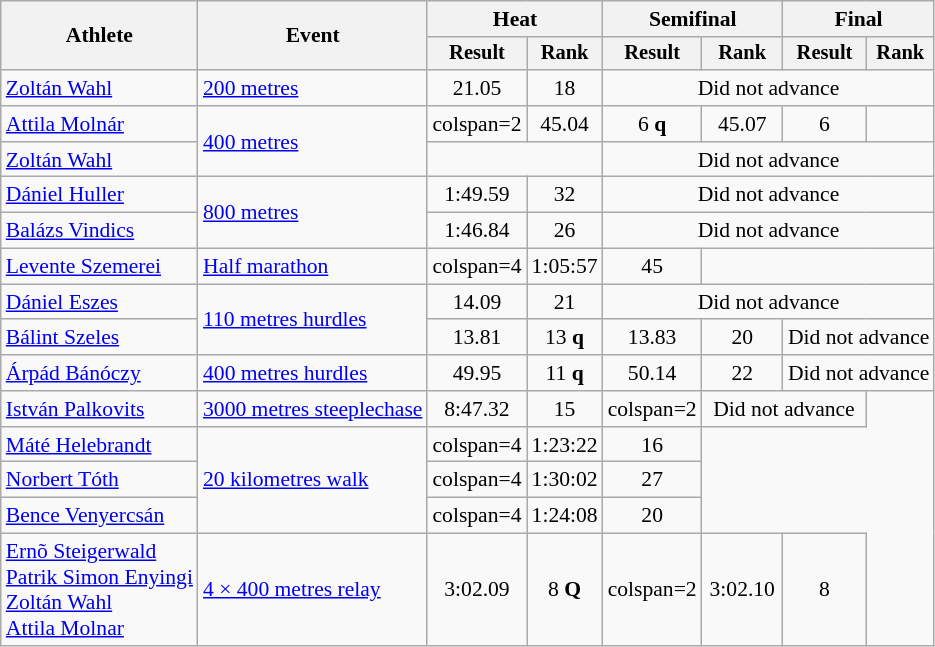<table class=wikitable style=font-size:90%>
<tr>
<th rowspan=2>Athlete</th>
<th rowspan=2>Event</th>
<th colspan=2>Heat</th>
<th colspan=2>Semifinal</th>
<th colspan=2>Final</th>
</tr>
<tr style=font-size:95%>
<th>Result</th>
<th>Rank</th>
<th>Result</th>
<th>Rank</th>
<th>Result</th>
<th>Rank</th>
</tr>
<tr align=center>
<td align=left><a href='#'>Zoltán Wahl</a></td>
<td align=left><a href='#'>200 metres</a></td>
<td>21.05 </td>
<td>18</td>
<td colspan=4>Did not advance</td>
</tr>
<tr align=center>
<td align=left><a href='#'>Attila Molnár</a></td>
<td align=left rowspan=2><a href='#'>400 metres</a></td>
<td>colspan=2</td>
<td>45.04 </td>
<td>6 <strong>q</strong></td>
<td>45.07</td>
<td>6</td>
</tr>
<tr align=center>
<td align=left><a href='#'>Zoltán Wahl</a></td>
<td colspan=2></td>
<td colspan=4>Did not advance</td>
</tr>
<tr align=center>
<td align=left><a href='#'>Dániel Huller</a></td>
<td align=left rowspan=2><a href='#'>800 metres</a></td>
<td>1:49.59</td>
<td>32</td>
<td colspan=4>Did not advance</td>
</tr>
<tr align=center>
<td align=left><a href='#'>Balázs Vindics</a></td>
<td>1:46.84 </td>
<td>26</td>
<td colspan=4>Did not advance</td>
</tr>
<tr align=center>
<td align=left><a href='#'>Levente Szemerei</a></td>
<td align=left><a href='#'>Half marathon</a></td>
<td>colspan=4</td>
<td>1:05:57 </td>
<td>45</td>
</tr>
<tr align=center>
<td align=left><a href='#'>Dániel Eszes</a></td>
<td align=left rowspan=2><a href='#'>110 metres hurdles</a></td>
<td>14.09</td>
<td>21</td>
<td colspan=4>Did not advance</td>
</tr>
<tr align=center>
<td align=left><a href='#'>Bálint Szeles</a></td>
<td>13.81</td>
<td>13 <strong>q</strong></td>
<td>13.83</td>
<td>20</td>
<td colspan=2>Did not advance</td>
</tr>
<tr align=center>
<td align=left><a href='#'>Árpád Bánóczy</a></td>
<td align=left><a href='#'>400 metres hurdles</a></td>
<td>49.95</td>
<td>11 <strong>q</strong></td>
<td>50.14</td>
<td>22</td>
<td colspan=2>Did not advance</td>
</tr>
<tr align=center>
<td align=left><a href='#'>István Palkovits</a></td>
<td align=left><a href='#'>3000 metres steeplechase</a></td>
<td>8:47.32</td>
<td>15</td>
<td>colspan=2</td>
<td colspan=2>Did not advance</td>
</tr>
<tr align=center>
<td align=left><a href='#'>Máté Helebrandt</a></td>
<td align=left rowspan=3><a href='#'>20 kilometres walk</a></td>
<td>colspan=4</td>
<td>1:23:22</td>
<td>16</td>
</tr>
<tr align=center>
<td align=left><a href='#'>Norbert Tóth</a></td>
<td>colspan=4</td>
<td>1:30:02</td>
<td>27</td>
</tr>
<tr align=center>
<td align=left><a href='#'>Bence Venyercsán</a></td>
<td>colspan=4</td>
<td>1:24:08</td>
<td>20</td>
</tr>
<tr align=center>
<td align=left><a href='#'>Ernõ Steigerwald</a><br><a href='#'>Patrik Simon Enyingi</a><br><a href='#'>Zoltán Wahl</a><br><a href='#'>Attila Molnar</a></td>
<td align=left><a href='#'>4 × 400 metres relay</a></td>
<td>3:02.09 </td>
<td>8 <strong>Q</strong></td>
<td>colspan=2</td>
<td>3:02.10</td>
<td>8</td>
</tr>
</table>
